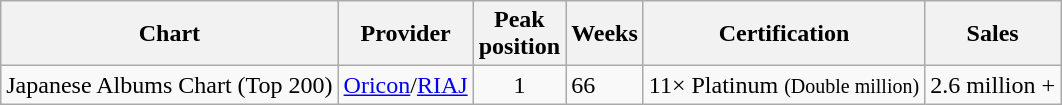<table class="wikitable">
<tr>
<th>Chart</th>
<th>Provider</th>
<th>Peak<br>position</th>
<th>Weeks</th>
<th>Certification</th>
<th>Sales</th>
</tr>
<tr>
<td>Japanese Albums Chart (Top 200)</td>
<td><a href='#'>Oricon</a>/<a href='#'>RIAJ</a></td>
<td align="center">1</td>
<td>66</td>
<td>11× Platinum <small>(Double million)</small></td>
<td>2.6 million + </td>
</tr>
</table>
